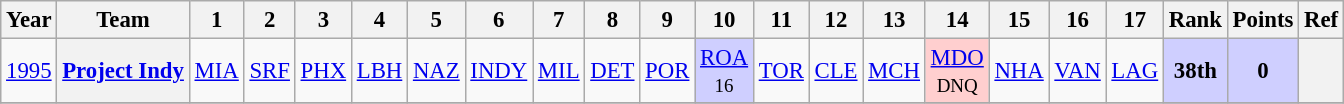<table class="wikitable" style="text-align:center; font-size:95%">
<tr>
<th>Year</th>
<th>Team</th>
<th>1</th>
<th>2</th>
<th>3</th>
<th>4</th>
<th>5</th>
<th>6</th>
<th>7</th>
<th>8</th>
<th>9</th>
<th>10</th>
<th>11</th>
<th>12</th>
<th>13</th>
<th>14</th>
<th>15</th>
<th>16</th>
<th>17</th>
<th>Rank</th>
<th>Points</th>
<th>Ref</th>
</tr>
<tr>
<td><a href='#'>1995</a></td>
<th><a href='#'>Project Indy</a></th>
<td><a href='#'>MIA</a><br><small></small></td>
<td><a href='#'>SRF</a><br><small></small></td>
<td><a href='#'>PHX</a><br><small></small></td>
<td><a href='#'>LBH</a><br><small></small></td>
<td><a href='#'>NAZ</a><br><small></small></td>
<td><a href='#'>INDY</a><br><small></small></td>
<td><a href='#'>MIL</a><br><small></small></td>
<td><a href='#'>DET</a><br><small></small></td>
<td><a href='#'>POR</a><br><small></small></td>
<td style="background:#cfcfff;"><a href='#'>ROA</a><br><small>16</small></td>
<td><a href='#'>TOR</a><br><small></small></td>
<td><a href='#'>CLE</a><br><small></small></td>
<td><a href='#'>MCH</a><br><small></small></td>
<td style="background:#FFCFCF;"><a href='#'>MDO</a><br><small>DNQ</small></td>
<td><a href='#'>NHA</a><br><small></small></td>
<td><a href='#'>VAN</a><br><small></small></td>
<td><a href='#'>LAG</a><br><small></small></td>
<td style="background:#CFCFFF;"><strong>38th</strong></td>
<td style="background:#CFCFFF;"><strong>0</strong></td>
<th></th>
</tr>
<tr>
</tr>
</table>
